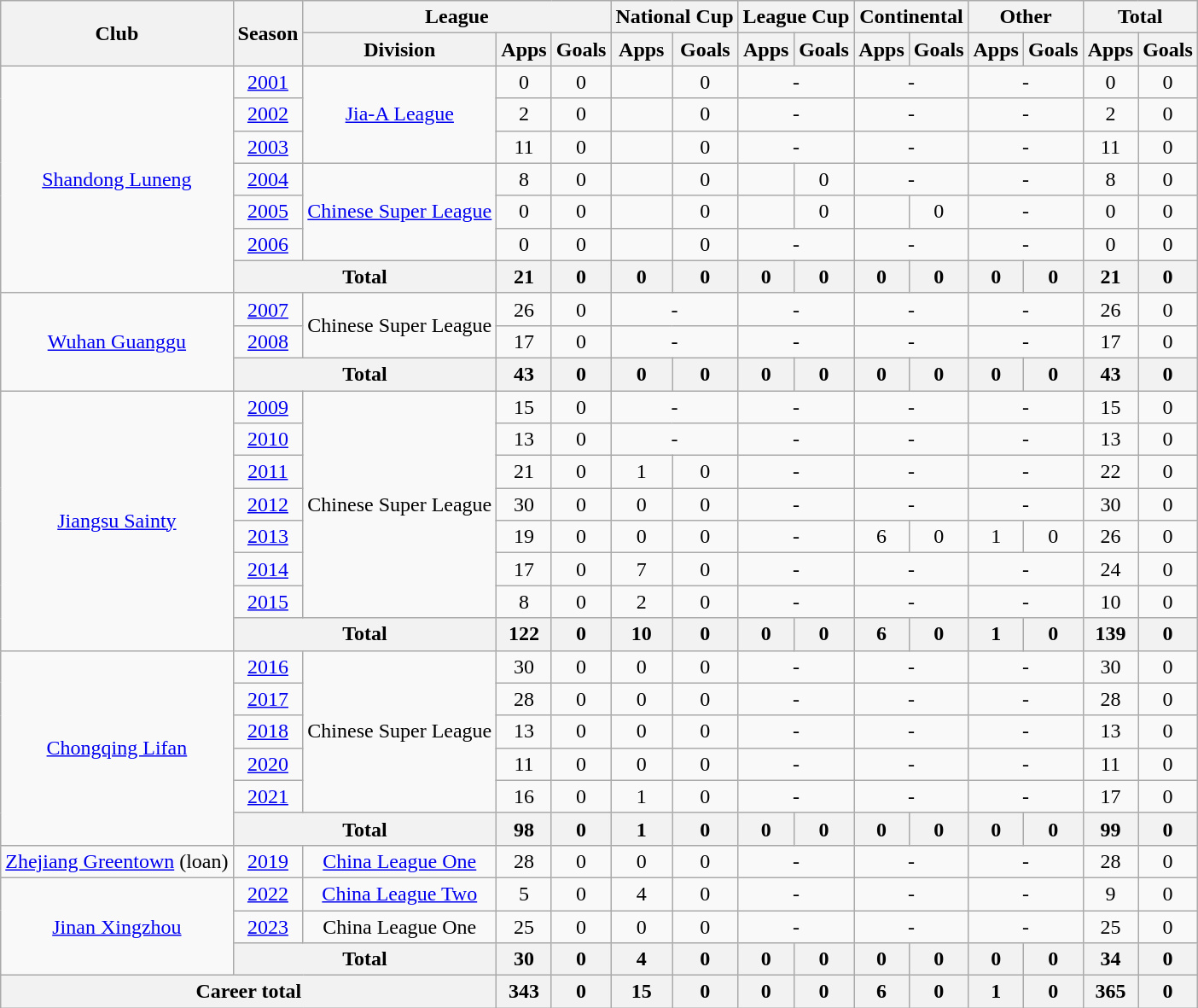<table class="wikitable" style="text-align: center">
<tr>
<th rowspan="2">Club</th>
<th rowspan="2">Season</th>
<th colspan="3">League</th>
<th colspan="2">National Cup</th>
<th colspan="2">League Cup</th>
<th colspan="2">Continental</th>
<th colspan="2">Other</th>
<th colspan="2">Total</th>
</tr>
<tr>
<th>Division</th>
<th>Apps</th>
<th>Goals</th>
<th>Apps</th>
<th>Goals</th>
<th>Apps</th>
<th>Goals</th>
<th>Apps</th>
<th>Goals</th>
<th>Apps</th>
<th>Goals</th>
<th>Apps</th>
<th>Goals</th>
</tr>
<tr>
<td rowspan="7"><a href='#'>Shandong Luneng</a></td>
<td><a href='#'>2001</a></td>
<td rowspan="3"><a href='#'>Jia-A League</a></td>
<td>0</td>
<td>0</td>
<td></td>
<td>0</td>
<td colspan="2">-</td>
<td colspan="2">-</td>
<td colspan="2">-</td>
<td>0</td>
<td>0</td>
</tr>
<tr>
<td><a href='#'>2002</a></td>
<td>2</td>
<td>0</td>
<td></td>
<td>0</td>
<td colspan="2">-</td>
<td colspan="2">-</td>
<td colspan="2">-</td>
<td>2</td>
<td>0</td>
</tr>
<tr>
<td><a href='#'>2003</a></td>
<td>11</td>
<td>0</td>
<td></td>
<td>0</td>
<td colspan="2">-</td>
<td colspan="2">-</td>
<td colspan="2">-</td>
<td>11</td>
<td>0</td>
</tr>
<tr>
<td><a href='#'>2004</a></td>
<td rowspan="3"><a href='#'>Chinese Super League</a></td>
<td>8</td>
<td>0</td>
<td></td>
<td>0</td>
<td></td>
<td>0</td>
<td colspan="2">-</td>
<td colspan="2">-</td>
<td>8</td>
<td>0</td>
</tr>
<tr>
<td><a href='#'>2005</a></td>
<td>0</td>
<td>0</td>
<td></td>
<td>0</td>
<td></td>
<td>0</td>
<td></td>
<td>0</td>
<td colspan="2">-</td>
<td>0</td>
<td>0</td>
</tr>
<tr>
<td><a href='#'>2006</a></td>
<td>0</td>
<td>0</td>
<td></td>
<td>0</td>
<td colspan="2">-</td>
<td colspan="2">-</td>
<td colspan="2">-</td>
<td>0</td>
<td>0</td>
</tr>
<tr>
<th colspan="2"><strong>Total</strong></th>
<th>21</th>
<th>0</th>
<th>0</th>
<th>0</th>
<th>0</th>
<th>0</th>
<th>0</th>
<th>0</th>
<th>0</th>
<th>0</th>
<th>21</th>
<th>0</th>
</tr>
<tr>
<td rowspan="3"><a href='#'>Wuhan Guanggu</a></td>
<td><a href='#'>2007</a></td>
<td rowspan="2">Chinese Super League</td>
<td>26</td>
<td>0</td>
<td colspan="2">-</td>
<td colspan="2">-</td>
<td colspan="2">-</td>
<td colspan="2">-</td>
<td>26</td>
<td>0</td>
</tr>
<tr>
<td><a href='#'>2008</a></td>
<td>17</td>
<td>0</td>
<td colspan="2">-</td>
<td colspan="2">-</td>
<td colspan="2">-</td>
<td colspan="2">-</td>
<td>17</td>
<td>0</td>
</tr>
<tr>
<th colspan="2"><strong>Total</strong></th>
<th>43</th>
<th>0</th>
<th>0</th>
<th>0</th>
<th>0</th>
<th>0</th>
<th>0</th>
<th>0</th>
<th>0</th>
<th>0</th>
<th>43</th>
<th>0</th>
</tr>
<tr>
<td rowspan="8"><a href='#'>Jiangsu Sainty</a></td>
<td><a href='#'>2009</a></td>
<td rowspan="7">Chinese Super League</td>
<td>15</td>
<td>0</td>
<td colspan="2">-</td>
<td colspan="2">-</td>
<td colspan="2">-</td>
<td colspan="2">-</td>
<td>15</td>
<td>0</td>
</tr>
<tr>
<td><a href='#'>2010</a></td>
<td>13</td>
<td>0</td>
<td colspan="2">-</td>
<td colspan="2">-</td>
<td colspan="2">-</td>
<td colspan="2">-</td>
<td>13</td>
<td>0</td>
</tr>
<tr>
<td><a href='#'>2011</a></td>
<td>21</td>
<td>0</td>
<td>1</td>
<td>0</td>
<td colspan="2">-</td>
<td colspan="2">-</td>
<td colspan="2">-</td>
<td>22</td>
<td>0</td>
</tr>
<tr>
<td><a href='#'>2012</a></td>
<td>30</td>
<td>0</td>
<td>0</td>
<td>0</td>
<td colspan="2">-</td>
<td colspan="2">-</td>
<td colspan="2">-</td>
<td>30</td>
<td>0</td>
</tr>
<tr>
<td><a href='#'>2013</a></td>
<td>19</td>
<td>0</td>
<td>0</td>
<td>0</td>
<td colspan="2">-</td>
<td>6</td>
<td>0</td>
<td>1</td>
<td>0</td>
<td>26</td>
<td>0</td>
</tr>
<tr>
<td><a href='#'>2014</a></td>
<td>17</td>
<td>0</td>
<td>7</td>
<td>0</td>
<td colspan="2">-</td>
<td colspan="2">-</td>
<td colspan="2">-</td>
<td>24</td>
<td>0</td>
</tr>
<tr>
<td><a href='#'>2015</a></td>
<td>8</td>
<td>0</td>
<td>2</td>
<td>0</td>
<td colspan="2">-</td>
<td colspan="2">-</td>
<td colspan="2">-</td>
<td>10</td>
<td>0</td>
</tr>
<tr>
<th colspan="2"><strong>Total</strong></th>
<th>122</th>
<th>0</th>
<th>10</th>
<th>0</th>
<th>0</th>
<th>0</th>
<th>6</th>
<th>0</th>
<th>1</th>
<th>0</th>
<th>139</th>
<th>0</th>
</tr>
<tr>
<td rowspan="6"><a href='#'>Chongqing Lifan</a></td>
<td><a href='#'>2016</a></td>
<td rowspan="5">Chinese Super League</td>
<td>30</td>
<td>0</td>
<td>0</td>
<td>0</td>
<td colspan="2">-</td>
<td colspan="2">-</td>
<td colspan="2">-</td>
<td>30</td>
<td>0</td>
</tr>
<tr>
<td><a href='#'>2017</a></td>
<td>28</td>
<td>0</td>
<td>0</td>
<td>0</td>
<td colspan="2">-</td>
<td colspan="2">-</td>
<td colspan="2">-</td>
<td>28</td>
<td>0</td>
</tr>
<tr>
<td><a href='#'>2018</a></td>
<td>13</td>
<td>0</td>
<td>0</td>
<td>0</td>
<td colspan="2">-</td>
<td colspan="2">-</td>
<td colspan="2">-</td>
<td>13</td>
<td>0</td>
</tr>
<tr>
<td><a href='#'>2020</a></td>
<td>11</td>
<td>0</td>
<td>0</td>
<td>0</td>
<td colspan="2">-</td>
<td colspan="2">-</td>
<td colspan="2">-</td>
<td>11</td>
<td>0</td>
</tr>
<tr>
<td><a href='#'>2021</a></td>
<td>16</td>
<td>0</td>
<td>1</td>
<td>0</td>
<td colspan="2">-</td>
<td colspan="2">-</td>
<td colspan="2">-</td>
<td>17</td>
<td>0</td>
</tr>
<tr>
<th colspan="2"><strong>Total</strong></th>
<th>98</th>
<th>0</th>
<th>1</th>
<th>0</th>
<th>0</th>
<th>0</th>
<th>0</th>
<th>0</th>
<th>0</th>
<th>0</th>
<th>99</th>
<th>0</th>
</tr>
<tr>
<td><a href='#'>Zhejiang Greentown</a> (loan)</td>
<td><a href='#'>2019</a></td>
<td><a href='#'>China League One</a></td>
<td>28</td>
<td>0</td>
<td>0</td>
<td>0</td>
<td colspan="2">-</td>
<td colspan="2">-</td>
<td colspan="2">-</td>
<td>28</td>
<td>0</td>
</tr>
<tr>
<td rowspan="3"><a href='#'>Jinan Xingzhou</a></td>
<td><a href='#'>2022</a></td>
<td><a href='#'>China League Two</a></td>
<td>5</td>
<td>0</td>
<td>4</td>
<td>0</td>
<td colspan="2">-</td>
<td colspan="2">-</td>
<td colspan="2">-</td>
<td>9</td>
<td>0</td>
</tr>
<tr>
<td><a href='#'>2023</a></td>
<td>China League One</td>
<td>25</td>
<td>0</td>
<td>0</td>
<td>0</td>
<td colspan="2">-</td>
<td colspan="2">-</td>
<td colspan="2">-</td>
<td>25</td>
<td>0</td>
</tr>
<tr>
<th colspan="2"><strong>Total</strong></th>
<th>30</th>
<th>0</th>
<th>4</th>
<th>0</th>
<th>0</th>
<th>0</th>
<th>0</th>
<th>0</th>
<th>0</th>
<th>0</th>
<th>34</th>
<th>0</th>
</tr>
<tr>
<th colspan=3>Career total</th>
<th>343</th>
<th>0</th>
<th>15</th>
<th>0</th>
<th>0</th>
<th>0</th>
<th>6</th>
<th>0</th>
<th>1</th>
<th>0</th>
<th>365</th>
<th>0</th>
</tr>
</table>
